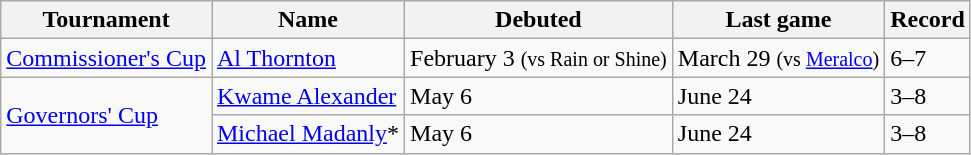<table class="wikitable">
<tr>
<th>Tournament</th>
<th>Name</th>
<th>Debuted</th>
<th>Last game</th>
<th>Record</th>
</tr>
<tr>
<td><a href='#'>Commissioner's Cup</a></td>
<td><a href='#'>Al Thornton</a></td>
<td>February 3 <small>(vs Rain or Shine)</small></td>
<td>March 29 <small>(vs <a href='#'>Meralco</a>)</small></td>
<td>6–7</td>
</tr>
<tr>
<td rowspan=2><a href='#'>Governors' Cup</a></td>
<td><a href='#'>Kwame Alexander</a></td>
<td>May 6 </td>
<td>June 24 </td>
<td>3–8</td>
</tr>
<tr>
<td> <a href='#'>Michael Madanly</a>*</td>
<td>May 6 </td>
<td>June 24 </td>
<td>3–8</td>
</tr>
</table>
